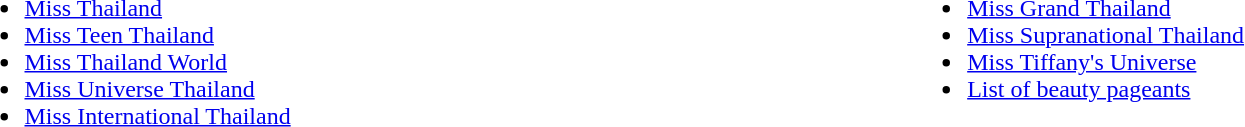<table>
<tr>
<td valign="top" width="10%"><br><ul><li><a href='#'>Miss Thailand</a></li><li><a href='#'>Miss Teen Thailand</a></li><li><a href='#'>Miss Thailand World</a></li><li><a href='#'>Miss Universe Thailand</a></li><li><a href='#'>Miss International Thailand</a></li></ul></td>
<td valign="top" width="10%"><br><ul><li><a href='#'>Miss Grand Thailand</a></li><li><a href='#'>Miss Supranational Thailand</a></li><li><a href='#'>Miss Tiffany's Universe</a></li><li><a href='#'>List of beauty pageants</a></li></ul></td>
</tr>
</table>
